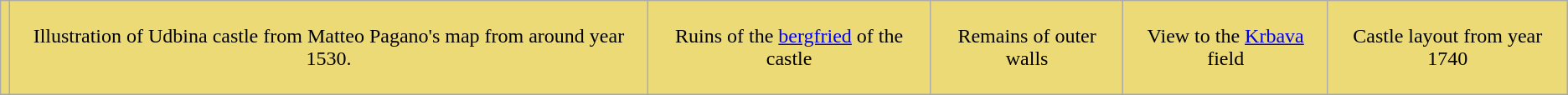<table class="wikitable" align=center valign=top cellspacing=2>
<tr bgcolor=#EBDA76 align=center valign=top>
<td></td>
<td><p>Illustration of Udbina castle from Matteo Pagano's map from around year 1530.</p></td>
<td><p>Ruins of the <a href='#'>bergfried</a> of the castle</p></td>
<td><p>Remains of outer walls</p></td>
<td><p>View to the <a href='#'>Krbava</a> field</p></td>
<td><p>Castle layout from year 1740</p></td>
</tr>
</table>
